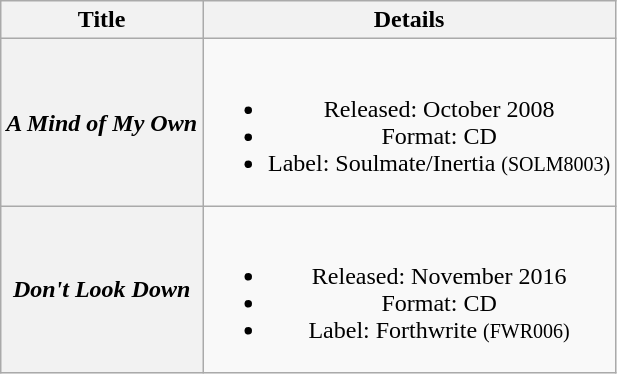<table class="wikitable plainrowheaders" style="text-align:center;" border="1">
<tr>
<th>Title</th>
<th>Details</th>
</tr>
<tr>
<th scope="row"><em>A Mind of My Own</em></th>
<td><br><ul><li>Released: October 2008</li><li>Format: CD</li><li>Label: Soulmate/Inertia <small>(SOLM8003)</small></li></ul></td>
</tr>
<tr>
<th scope="row"><em>Don't Look Down</em></th>
<td><br><ul><li>Released: November 2016</li><li>Format: CD</li><li>Label: Forthwrite <small>(FWR006)</small></li></ul></td>
</tr>
</table>
